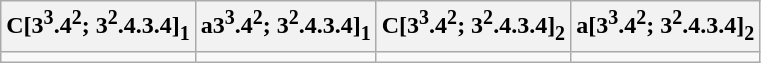<table class="wikitable">
<tr>
<th>C[3<sup>3</sup>.4<sup>2</sup>; 3<sup>2</sup>.4.3.4]<sub>1</sub></th>
<th>a3<sup>3</sup>.4<sup>2</sup>; 3<sup>2</sup>.4.3.4]<sub>1</sub></th>
<th>C[3<sup>3</sup>.4<sup>2</sup>; 3<sup>2</sup>.4.3.4]<sub>2</sub></th>
<th>a[3<sup>3</sup>.4<sup>2</sup>; 3<sup>2</sup>.4.3.4]<sub>2</sub></th>
</tr>
<tr>
<td></td>
<td></td>
<td></td>
<td></td>
</tr>
</table>
